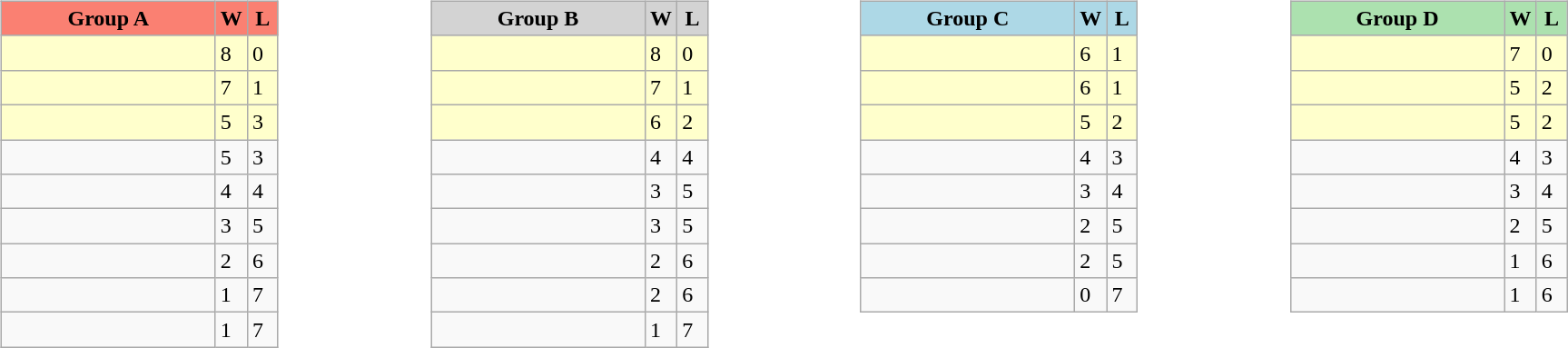<table>
<tr>
<td valign=top width=10%><br><table class=wikitable>
<tr>
<th style="background: #FA8072;" width=150>Group A</th>
<th style="background: #FA8072;" width=15>W</th>
<th style="background: #FA8072;" width=15>L</th>
</tr>
<tr bgcolor=#ffffcc>
<td></td>
<td>8</td>
<td>0</td>
</tr>
<tr bgcolor=#ffffcc>
<td></td>
<td>7</td>
<td>1</td>
</tr>
<tr bgcolor=#ffffcc>
<td></td>
<td>5</td>
<td>3</td>
</tr>
<tr>
<td></td>
<td>5</td>
<td>3</td>
</tr>
<tr>
<td></td>
<td>4</td>
<td>4</td>
</tr>
<tr>
<td></td>
<td>3</td>
<td>5</td>
</tr>
<tr>
<td></td>
<td>2</td>
<td>6</td>
</tr>
<tr>
<td></td>
<td>1</td>
<td>7</td>
</tr>
<tr>
<td></td>
<td>1</td>
<td>7</td>
</tr>
</table>
</td>
<td valign=top width=10%><br><table class=wikitable>
<tr>
<th style="background: #D3D3D3;" width=150>Group B</th>
<th style="background: #D3D3D3;" width=15>W</th>
<th style="background: #D3D3D3;" width=15>L</th>
</tr>
<tr bgcolor=#ffffcc>
<td></td>
<td>8</td>
<td>0</td>
</tr>
<tr bgcolor=#ffffcc>
<td></td>
<td>7</td>
<td>1</td>
</tr>
<tr bgcolor=#ffffcc>
<td></td>
<td>6</td>
<td>2</td>
</tr>
<tr>
<td></td>
<td>4</td>
<td>4</td>
</tr>
<tr>
<td></td>
<td>3</td>
<td>5</td>
</tr>
<tr>
<td></td>
<td>3</td>
<td>5</td>
</tr>
<tr>
<td></td>
<td>2</td>
<td>6</td>
</tr>
<tr>
<td></td>
<td>2</td>
<td>6</td>
</tr>
<tr>
<td></td>
<td>1</td>
<td>7</td>
</tr>
</table>
</td>
<td valign=top width=10%><br><table class=wikitable>
<tr>
<th style="background: #ADD8E6;" width=150>Group C</th>
<th style="background: #ADD8E6;" width=15>W</th>
<th style="background: #ADD8E6;" width=15>L</th>
</tr>
<tr bgcolor=#ffffcc>
<td></td>
<td>6</td>
<td>1</td>
</tr>
<tr bgcolor=#ffffcc>
<td></td>
<td>6</td>
<td>1</td>
</tr>
<tr bgcolor=#ffffcc>
<td></td>
<td>5</td>
<td>2</td>
</tr>
<tr>
<td></td>
<td>4</td>
<td>3</td>
</tr>
<tr>
<td></td>
<td>3</td>
<td>4</td>
</tr>
<tr>
<td></td>
<td>2</td>
<td>5</td>
</tr>
<tr>
<td></td>
<td>2</td>
<td>5</td>
</tr>
<tr>
<td></td>
<td>0</td>
<td>7</td>
</tr>
</table>
</td>
<td valign=top width=10%><br><table class=wikitable>
<tr>
<th style="background: #ACE1AF;" width=150>Group D</th>
<th style="background: #ACE1AF;" width=15>W</th>
<th style="background: #ACE1AF;" width=15>L</th>
</tr>
<tr bgcolor=#ffffcc>
<td></td>
<td>7</td>
<td>0</td>
</tr>
<tr bgcolor=#ffffcc>
<td></td>
<td>5</td>
<td>2</td>
</tr>
<tr bgcolor=#ffffcc>
<td></td>
<td>5</td>
<td>2</td>
</tr>
<tr>
<td></td>
<td>4</td>
<td>3</td>
</tr>
<tr>
<td></td>
<td>3</td>
<td>4</td>
</tr>
<tr>
<td></td>
<td>2</td>
<td>5</td>
</tr>
<tr>
<td></td>
<td>1</td>
<td>6</td>
</tr>
<tr>
<td></td>
<td>1</td>
<td>6</td>
</tr>
</table>
</td>
</tr>
</table>
